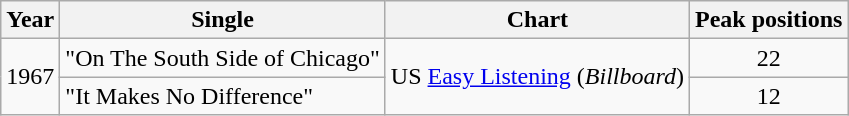<table class="wikitable">
<tr>
<th>Year</th>
<th>Single</th>
<th>Chart</th>
<th>Peak positions</th>
</tr>
<tr>
<td rowspan="2">1967</td>
<td>"On The South Side of Chicago"</td>
<td rowspan="2">US <a href='#'>Easy Listening</a> (<em>Billboard</em>)</td>
<td align="center">22</td>
</tr>
<tr>
<td>"It Makes No Difference"</td>
<td align="center">12</td>
</tr>
</table>
